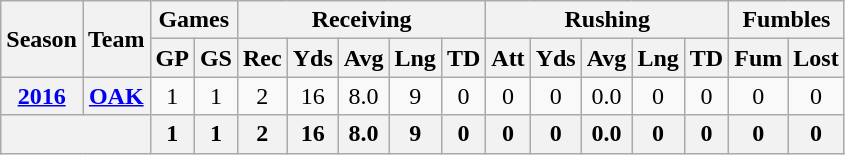<table class=wikitable style="text-align:center;">
<tr>
<th rowspan="2">Season</th>
<th rowspan="2">Team</th>
<th colspan="2">Games</th>
<th colspan="5">Receiving</th>
<th colspan="5">Rushing</th>
<th colspan="2">Fumbles</th>
</tr>
<tr>
<th>GP</th>
<th>GS</th>
<th>Rec</th>
<th>Yds</th>
<th>Avg</th>
<th>Lng</th>
<th>TD</th>
<th>Att</th>
<th>Yds</th>
<th>Avg</th>
<th>Lng</th>
<th>TD</th>
<th>Fum</th>
<th>Lost</th>
</tr>
<tr>
<th><a href='#'>2016</a></th>
<th><a href='#'>OAK</a></th>
<td>1</td>
<td>1</td>
<td>2</td>
<td>16</td>
<td>8.0</td>
<td>9</td>
<td>0</td>
<td>0</td>
<td>0</td>
<td>0.0</td>
<td>0</td>
<td>0</td>
<td>0</td>
<td>0</td>
</tr>
<tr>
<th colspan=2></th>
<th>1</th>
<th>1</th>
<th>2</th>
<th>16</th>
<th>8.0</th>
<th>9</th>
<th>0</th>
<th>0</th>
<th>0</th>
<th>0.0</th>
<th>0</th>
<th>0</th>
<th>0</th>
<th>0</th>
</tr>
</table>
